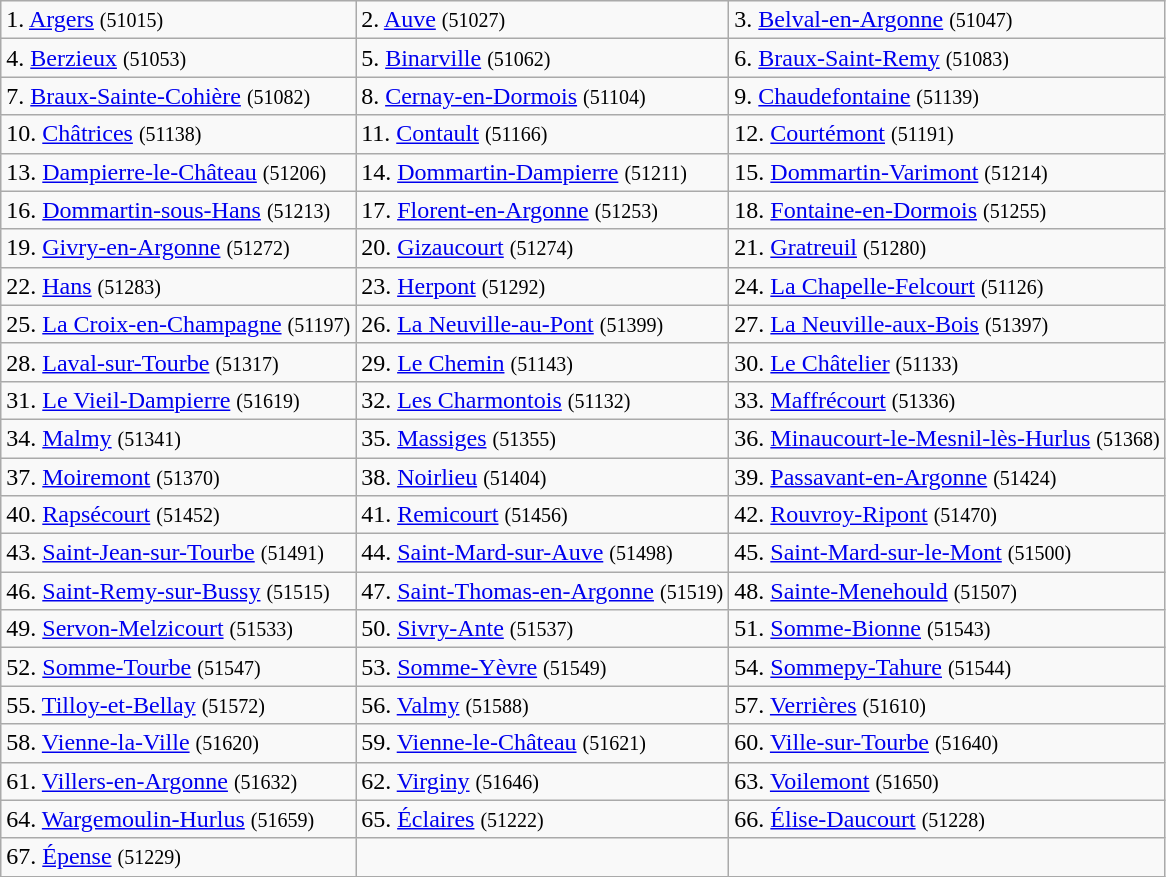<table class="wikitable">
<tr>
<td>1. <a href='#'>Argers</a> <small>(51015)</small></td>
<td>2. <a href='#'>Auve</a> <small>(51027)</small></td>
<td>3. <a href='#'>Belval-en-Argonne</a> <small>(51047)</small></td>
</tr>
<tr>
<td>4. <a href='#'>Berzieux</a> <small>(51053)</small></td>
<td>5. <a href='#'>Binarville</a> <small>(51062)</small></td>
<td>6. <a href='#'>Braux-Saint-Remy</a> <small>(51083)</small></td>
</tr>
<tr>
<td>7. <a href='#'>Braux-Sainte-Cohière</a> <small>(51082)</small></td>
<td>8. <a href='#'>Cernay-en-Dormois</a> <small>(51104)</small></td>
<td>9. <a href='#'>Chaudefontaine</a> <small>(51139)</small></td>
</tr>
<tr>
<td>10. <a href='#'>Châtrices</a> <small>(51138)</small></td>
<td>11. <a href='#'>Contault</a> <small>(51166)</small></td>
<td>12. <a href='#'>Courtémont</a> <small>(51191)</small></td>
</tr>
<tr>
<td>13. <a href='#'>Dampierre-le-Château</a> <small>(51206)</small></td>
<td>14. <a href='#'>Dommartin-Dampierre</a> <small>(51211)</small></td>
<td>15. <a href='#'>Dommartin-Varimont</a> <small>(51214)</small></td>
</tr>
<tr>
<td>16. <a href='#'>Dommartin-sous-Hans</a> <small>(51213)</small></td>
<td>17. <a href='#'>Florent-en-Argonne</a> <small>(51253)</small></td>
<td>18. <a href='#'>Fontaine-en-Dormois</a> <small>(51255)</small></td>
</tr>
<tr>
<td>19. <a href='#'>Givry-en-Argonne</a> <small>(51272)</small></td>
<td>20. <a href='#'>Gizaucourt</a> <small>(51274)</small></td>
<td>21. <a href='#'>Gratreuil</a> <small>(51280)</small></td>
</tr>
<tr>
<td>22. <a href='#'>Hans</a> <small>(51283)</small></td>
<td>23. <a href='#'>Herpont</a> <small>(51292)</small></td>
<td>24. <a href='#'>La Chapelle-Felcourt</a> <small>(51126)</small></td>
</tr>
<tr>
<td>25. <a href='#'>La Croix-en-Champagne</a> <small>(51197)</small></td>
<td>26. <a href='#'>La Neuville-au-Pont</a> <small>(51399)</small></td>
<td>27. <a href='#'>La Neuville-aux-Bois</a> <small>(51397)</small></td>
</tr>
<tr>
<td>28. <a href='#'>Laval-sur-Tourbe</a> <small>(51317)</small></td>
<td>29. <a href='#'>Le Chemin</a> <small>(51143)</small></td>
<td>30. <a href='#'>Le Châtelier</a> <small>(51133)</small></td>
</tr>
<tr>
<td>31. <a href='#'>Le Vieil-Dampierre</a> <small>(51619)</small></td>
<td>32. <a href='#'>Les Charmontois</a> <small>(51132)</small></td>
<td>33. <a href='#'>Maffrécourt</a> <small>(51336)</small></td>
</tr>
<tr>
<td>34. <a href='#'>Malmy</a> <small>(51341)</small></td>
<td>35. <a href='#'>Massiges</a> <small>(51355)</small></td>
<td>36. <a href='#'>Minaucourt-le-Mesnil-lès-Hurlus</a> <small>(51368)</small></td>
</tr>
<tr>
<td>37. <a href='#'>Moiremont</a> <small>(51370)</small></td>
<td>38. <a href='#'>Noirlieu</a> <small>(51404)</small></td>
<td>39. <a href='#'>Passavant-en-Argonne</a> <small>(51424)</small></td>
</tr>
<tr>
<td>40. <a href='#'>Rapsécourt</a> <small>(51452)</small></td>
<td>41. <a href='#'>Remicourt</a> <small>(51456)</small></td>
<td>42. <a href='#'>Rouvroy-Ripont</a> <small>(51470)</small></td>
</tr>
<tr>
<td>43. <a href='#'>Saint-Jean-sur-Tourbe</a> <small>(51491)</small></td>
<td>44. <a href='#'>Saint-Mard-sur-Auve</a> <small>(51498)</small></td>
<td>45. <a href='#'>Saint-Mard-sur-le-Mont</a> <small>(51500)</small></td>
</tr>
<tr>
<td>46. <a href='#'>Saint-Remy-sur-Bussy</a> <small>(51515)</small></td>
<td>47. <a href='#'>Saint-Thomas-en-Argonne</a> <small>(51519)</small></td>
<td>48. <a href='#'>Sainte-Menehould</a> <small>(51507)</small></td>
</tr>
<tr>
<td>49. <a href='#'>Servon-Melzicourt</a> <small>(51533)</small></td>
<td>50. <a href='#'>Sivry-Ante</a> <small>(51537)</small></td>
<td>51. <a href='#'>Somme-Bionne</a> <small>(51543)</small></td>
</tr>
<tr>
<td>52. <a href='#'>Somme-Tourbe</a> <small>(51547)</small></td>
<td>53. <a href='#'>Somme-Yèvre</a> <small>(51549)</small></td>
<td>54. <a href='#'>Sommepy-Tahure</a> <small>(51544)</small></td>
</tr>
<tr>
<td>55. <a href='#'>Tilloy-et-Bellay</a> <small>(51572)</small></td>
<td>56. <a href='#'>Valmy</a> <small>(51588)</small></td>
<td>57. <a href='#'>Verrières</a> <small>(51610)</small></td>
</tr>
<tr>
<td>58. <a href='#'>Vienne-la-Ville</a> <small>(51620)</small></td>
<td>59. <a href='#'>Vienne-le-Château</a> <small>(51621)</small></td>
<td>60. <a href='#'>Ville-sur-Tourbe</a> <small>(51640)</small></td>
</tr>
<tr>
<td>61. <a href='#'>Villers-en-Argonne</a> <small>(51632)</small></td>
<td>62. <a href='#'>Virginy</a> <small>(51646)</small></td>
<td>63. <a href='#'>Voilemont</a> <small>(51650)</small></td>
</tr>
<tr>
<td>64. <a href='#'>Wargemoulin-Hurlus</a> <small>(51659)</small></td>
<td>65. <a href='#'>Éclaires</a> <small>(51222)</small></td>
<td>66. <a href='#'>Élise-Daucourt</a> <small>(51228)</small></td>
</tr>
<tr>
<td>67. <a href='#'>Épense</a> <small>(51229)</small></td>
<td></td>
<td></td>
</tr>
</table>
